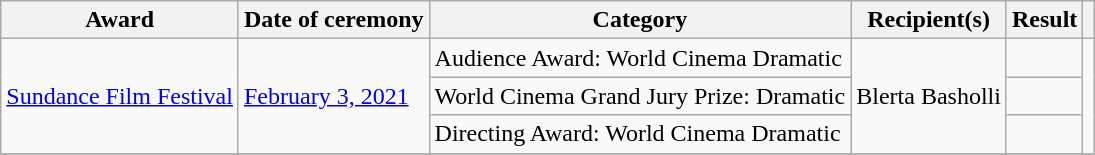<table class="wikitable sortable plainrowheaders">
<tr>
<th scope="col">Award</th>
<th scope="col">Date of ceremony</th>
<th scope="col">Category</th>
<th scope="col">Recipient(s)</th>
<th scope="col">Result</th>
<th scope="col" class="unsortable"></th>
</tr>
<tr>
<td rowspan="3"><a href='#'>Sundance Film Festival</a></td>
<td rowspan="3"><a href='#'>February 3, 2021</a></td>
<td>Audience Award: World Cinema Dramatic</td>
<td rowspan="3">Blerta Basholli</td>
<td></td>
<td rowspan="3" align="center"></td>
</tr>
<tr>
<td>World Cinema Grand Jury Prize: Dramatic</td>
<td></td>
</tr>
<tr>
<td>Directing Award: World Cinema Dramatic</td>
<td></td>
</tr>
<tr>
</tr>
</table>
